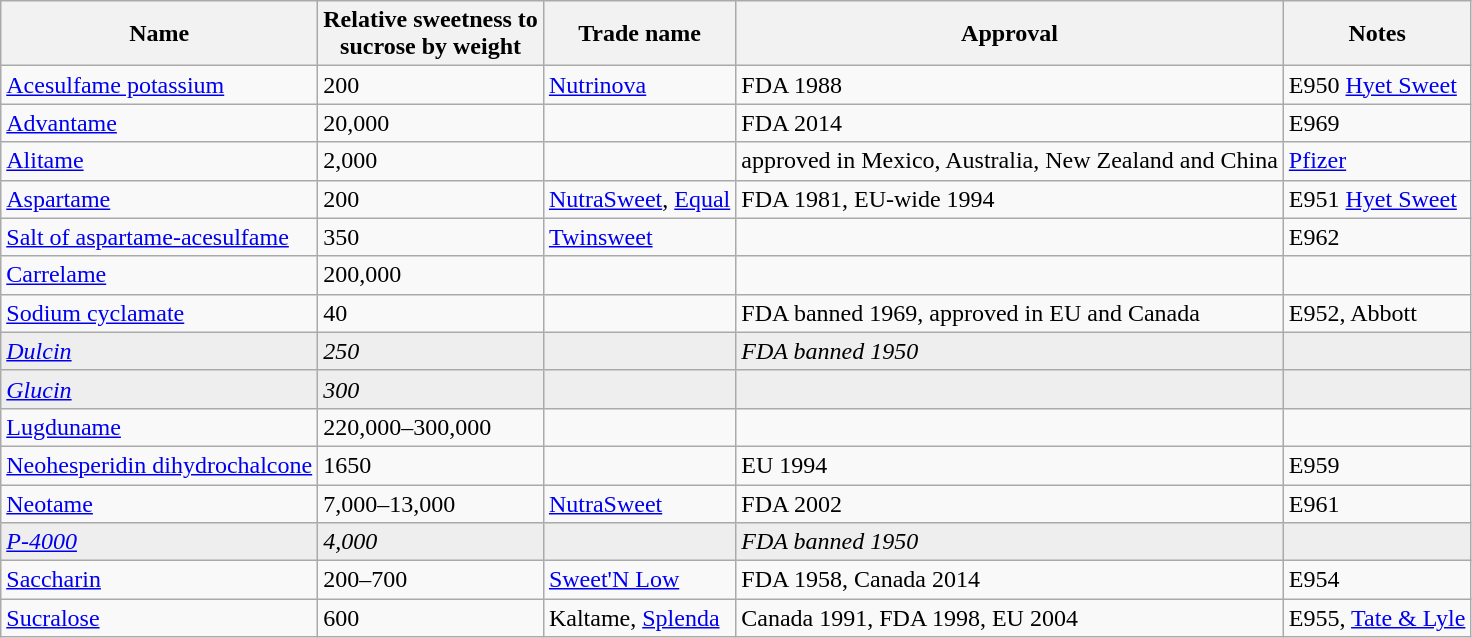<table class="wikitable sortable">
<tr>
<th>Name</th>
<th data-sort-type="number">Relative sweetness to<br>sucrose by weight</th>
<th>Trade name</th>
<th>Approval</th>
<th ! class="unsortable">Notes</th>
</tr>
<tr>
<td><a href='#'>Acesulfame potassium</a></td>
<td>200</td>
<td><a href='#'>Nutrinova</a></td>
<td>FDA 1988</td>
<td>E950 <a href='#'>Hyet Sweet</a></td>
</tr>
<tr>
<td><a href='#'>Advantame</a></td>
<td>20,000</td>
<td></td>
<td>FDA 2014</td>
<td>E969</td>
</tr>
<tr>
<td><a href='#'>Alitame</a></td>
<td>2,000</td>
<td></td>
<td>approved in Mexico, Australia, New Zealand and China</td>
<td><a href='#'>Pfizer</a></td>
</tr>
<tr>
<td><a href='#'>Aspartame</a></td>
<td>200</td>
<td><a href='#'>NutraSweet</a>, <a href='#'>Equal</a></td>
<td>FDA 1981, EU-wide 1994</td>
<td>E951 <a href='#'>Hyet Sweet</a></td>
</tr>
<tr>
<td><a href='#'>Salt of aspartame-acesulfame</a></td>
<td>350</td>
<td><a href='#'>Twinsweet</a></td>
<td></td>
<td>E962</td>
</tr>
<tr>
<td><a href='#'>Carrelame</a></td>
<td>200,000</td>
<td></td>
<td></td>
<td></td>
</tr>
<tr>
<td><a href='#'>Sodium cyclamate</a></td>
<td>40</td>
<td></td>
<td>FDA banned 1969, approved in EU and Canada</td>
<td>E952, Abbott</td>
</tr>
<tr>
<td style="background:#EEEEEE"><em><a href='#'>Dulcin</a></em></td>
<td style="background:#EEEEEE"><em>250</em></td>
<td style="background:#EEEEEE"></td>
<td style="background:#EEEEEE"><em>FDA banned 1950</em></td>
<td style="background:#EEEEEE"></td>
</tr>
<tr>
<td style="background:#EEEEEE"><em><a href='#'>Glucin</a></em></td>
<td style="background:#EEEEEE"><em>300</em></td>
<td style="background:#EEEEEE"></td>
<td style="background:#EEEEEE"></td>
<td style="background:#EEEEEE"></td>
</tr>
<tr>
<td><a href='#'>Lugduname</a></td>
<td>220,000–300,000</td>
<td></td>
<td></td>
<td></td>
</tr>
<tr>
<td><a href='#'>Neohesperidin dihydrochalcone</a></td>
<td>1650</td>
<td></td>
<td>EU 1994</td>
<td>E959</td>
</tr>
<tr>
<td><a href='#'>Neotame</a></td>
<td>7,000–13,000</td>
<td><a href='#'>NutraSweet</a></td>
<td>FDA 2002</td>
<td>E961</td>
</tr>
<tr>
<td style="background:#EEEEEE"><em><a href='#'>P-4000</a></em></td>
<td style="background:#EEEEEE"><em>4,000</em></td>
<td style="background:#EEEEEE"></td>
<td style="background:#EEEEEE"><em>FDA banned 1950</em></td>
<td style="background:#EEEEEE"></td>
</tr>
<tr>
<td><a href='#'>Saccharin</a></td>
<td>200–700</td>
<td><a href='#'>Sweet'N Low</a></td>
<td>FDA 1958, Canada 2014</td>
<td>E954</td>
</tr>
<tr>
<td><a href='#'>Sucralose</a></td>
<td>600</td>
<td>Kaltame, <a href='#'>Splenda</a></td>
<td>Canada 1991, FDA 1998, EU 2004</td>
<td>E955, <a href='#'>Tate & Lyle</a></td>
</tr>
</table>
